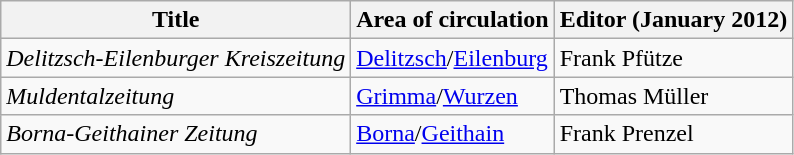<table class="wikitable">
<tr>
<th bgcolor="#FFDEAD">Title</th>
<th bgcolor="#FFDEAD">Area of circulation</th>
<th bgcolor="#FFDEAD">Editor (January 2012)</th>
</tr>
<tr>
<td><em>Delitzsch-Eilenburger Kreiszeitung</em></td>
<td><a href='#'>Delitzsch</a>/<a href='#'>Eilenburg</a></td>
<td>Frank Pfütze</td>
</tr>
<tr>
<td><em>Muldentalzeitung</em></td>
<td><a href='#'>Grimma</a>/<a href='#'>Wurzen</a></td>
<td>Thomas Müller</td>
</tr>
<tr>
<td><em>Borna-Geithainer Zeitung</em></td>
<td><a href='#'>Borna</a>/<a href='#'>Geithain</a></td>
<td>Frank Prenzel</td>
</tr>
</table>
